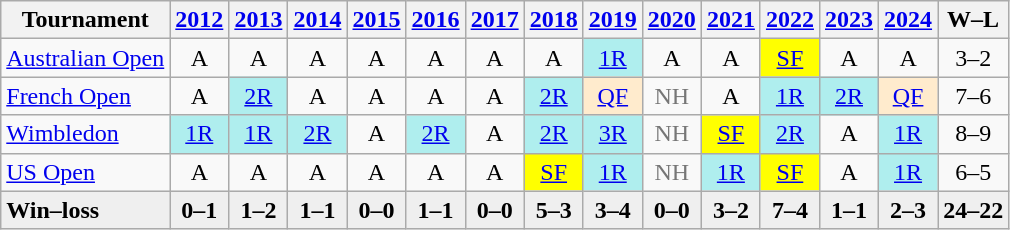<table class=wikitable style=text-align:center>
<tr>
<th>Tournament</th>
<th><a href='#'>2012</a></th>
<th><a href='#'>2013</a></th>
<th><a href='#'>2014</a></th>
<th><a href='#'>2015</a></th>
<th><a href='#'>2016</a></th>
<th><a href='#'>2017</a></th>
<th><a href='#'>2018</a></th>
<th><a href='#'>2019</a></th>
<th><a href='#'>2020</a></th>
<th><a href='#'>2021</a></th>
<th><a href='#'>2022</a></th>
<th><a href='#'>2023</a></th>
<th><a href='#'>2024</a></th>
<th>W–L</th>
</tr>
<tr>
<td style=text-align:left><a href='#'>Australian Open</a></td>
<td>A</td>
<td>A</td>
<td>A</td>
<td>A</td>
<td>A</td>
<td>A</td>
<td>A</td>
<td style=background:#afeeee><a href='#'>1R</a></td>
<td>A</td>
<td>A</td>
<td style=background:yellow><a href='#'>SF</a></td>
<td>A</td>
<td>A</td>
<td>3–2</td>
</tr>
<tr>
<td style=text-align:left><a href='#'>French Open</a></td>
<td>A</td>
<td style=background:#afeeee><a href='#'>2R</a></td>
<td>A</td>
<td>A</td>
<td>A</td>
<td>A</td>
<td style=background:#afeeee><a href='#'>2R</a></td>
<td style=background:#ffebcd><a href='#'>QF</a></td>
<td style=color:#767676>NH</td>
<td>A</td>
<td style=background:#afeeee><a href='#'>1R</a></td>
<td style=background:#afeeee><a href='#'>2R</a></td>
<td style=background:#ffebcd><a href='#'>QF</a></td>
<td>7–6</td>
</tr>
<tr>
<td style=text-align:left><a href='#'>Wimbledon</a></td>
<td style=background:#afeeee><a href='#'>1R</a></td>
<td style=background:#afeeee><a href='#'>1R</a></td>
<td style=background:#afeeee><a href='#'>2R</a></td>
<td>A</td>
<td style=background:#afeeee><a href='#'>2R</a></td>
<td>A</td>
<td style=background:#afeeee><a href='#'>2R</a></td>
<td style=background:#afeeee><a href='#'>3R</a></td>
<td style=color:#767676>NH</td>
<td style=background:yellow><a href='#'>SF</a></td>
<td style=background:#afeeee><a href='#'>2R</a></td>
<td>A</td>
<td style=background:#afeeee><a href='#'>1R</a></td>
<td>8–9</td>
</tr>
<tr>
<td style=text-align:left><a href='#'>US Open</a></td>
<td>A</td>
<td>A</td>
<td>A</td>
<td>A</td>
<td>A</td>
<td>A</td>
<td style=background:yellow><a href='#'>SF</a></td>
<td style=background:#afeeee><a href='#'>1R</a></td>
<td style=color:#767676>NH</td>
<td style=background:#afeeee><a href='#'>1R</a></td>
<td bgcolor=yellow><a href='#'>SF</a></td>
<td>A</td>
<td style=background:#afeeee><a href='#'>1R</a></td>
<td>6–5</td>
</tr>
<tr style=font-weight:bold;background:#efefef>
<td style=text-align:left>Win–loss</td>
<td>0–1</td>
<td>1–2</td>
<td>1–1</td>
<td>0–0</td>
<td>1–1</td>
<td>0–0</td>
<td>5–3</td>
<td>3–4</td>
<td>0–0</td>
<td>3–2</td>
<td>7–4</td>
<td>1–1</td>
<td>2–3</td>
<td>24–22</td>
</tr>
</table>
